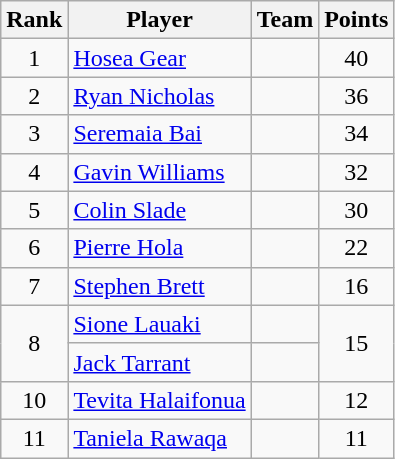<table class="wikitable">
<tr>
<th>Rank</th>
<th>Player</th>
<th>Team</th>
<th>Points</th>
</tr>
<tr>
<td style="text-align:center;">1</td>
<td><a href='#'>Hosea Gear</a></td>
<td></td>
<td style="text-align:center;">40</td>
</tr>
<tr>
<td style="text-align:center;">2</td>
<td><a href='#'>Ryan Nicholas</a></td>
<td></td>
<td style="text-align:center;">36</td>
</tr>
<tr>
<td style="text-align:center;">3</td>
<td><a href='#'>Seremaia Bai</a></td>
<td></td>
<td style="text-align:center;">34</td>
</tr>
<tr>
<td style="text-align:center;">4</td>
<td><a href='#'>Gavin Williams</a></td>
<td></td>
<td style="text-align:center;">32</td>
</tr>
<tr>
<td style="text-align:center;">5</td>
<td><a href='#'>Colin Slade</a></td>
<td></td>
<td style="text-align:center;">30</td>
</tr>
<tr>
<td style="text-align:center;">6</td>
<td><a href='#'>Pierre Hola</a></td>
<td></td>
<td style="text-align:center;">22</td>
</tr>
<tr>
<td style="text-align:center;">7</td>
<td><a href='#'>Stephen Brett</a></td>
<td></td>
<td style="text-align:center;">16</td>
</tr>
<tr>
<td rowspan="2" style="text-align:center;">8</td>
<td><a href='#'>Sione Lauaki</a></td>
<td></td>
<td rowspan="2" style="text-align:center;">15</td>
</tr>
<tr>
<td><a href='#'>Jack Tarrant</a></td>
<td></td>
</tr>
<tr>
<td style="text-align:center;">10</td>
<td><a href='#'>Tevita Halaifonua</a></td>
<td></td>
<td style="text-align:center;">12</td>
</tr>
<tr>
<td style="text-align:center;">11</td>
<td><a href='#'>Taniela Rawaqa</a></td>
<td></td>
<td style="text-align:center;">11</td>
</tr>
</table>
